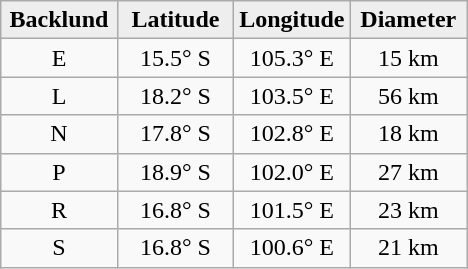<table class="wikitable">
<tr>
<th width="25%" style="background:#eeeeee;">Backlund</th>
<th width="25%" style="background:#eeeeee;">Latitude</th>
<th width="25%" style="background:#eeeeee;">Longitude</th>
<th width="25%" style="background:#eeeeee;">Diameter</th>
</tr>
<tr>
<td align="center">E</td>
<td align="center">15.5° S</td>
<td align="center">105.3° E</td>
<td align="center">15 km</td>
</tr>
<tr>
<td align="center">L</td>
<td align="center">18.2° S</td>
<td align="center">103.5° E</td>
<td align="center">56 km</td>
</tr>
<tr>
<td align="center">N</td>
<td align="center">17.8° S</td>
<td align="center">102.8° E</td>
<td align="center">18 km</td>
</tr>
<tr>
<td align="center">P</td>
<td align="center">18.9° S</td>
<td align="center">102.0° E</td>
<td align="center">27 km</td>
</tr>
<tr>
<td align="center">R</td>
<td align="center">16.8° S</td>
<td align="center">101.5° E</td>
<td align="center">23 km</td>
</tr>
<tr>
<td align="center">S</td>
<td align="center">16.8° S</td>
<td align="center">100.6° E</td>
<td align="center">21 km</td>
</tr>
</table>
